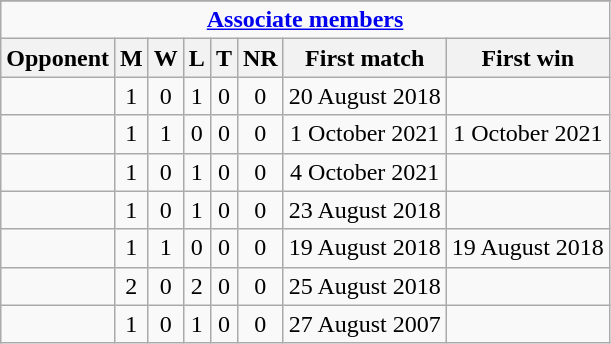<table class="wikitable" style="text-align: center;">
<tr>
</tr>
<tr>
<td colspan="30" style="text-align: center;"><strong><a href='#'>Associate members</a></strong></td>
</tr>
<tr>
<th>Opponent</th>
<th>M</th>
<th>W</th>
<th>L</th>
<th>T</th>
<th>NR</th>
<th>First match</th>
<th>First win</th>
</tr>
<tr>
<td></td>
<td>1</td>
<td>0</td>
<td>1</td>
<td>0</td>
<td>0</td>
<td>20 August 2018</td>
<td></td>
</tr>
<tr>
<td></td>
<td>1</td>
<td>1</td>
<td>0</td>
<td>0</td>
<td>0</td>
<td>1 October 2021</td>
<td>1 October 2021</td>
</tr>
<tr>
<td></td>
<td>1</td>
<td>0</td>
<td>1</td>
<td>0</td>
<td>0</td>
<td>4 October 2021</td>
<td></td>
</tr>
<tr>
<td></td>
<td>1</td>
<td>0</td>
<td>1</td>
<td>0</td>
<td>0</td>
<td>23 August 2018</td>
<td></td>
</tr>
<tr>
<td></td>
<td>1</td>
<td>1</td>
<td>0</td>
<td>0</td>
<td>0</td>
<td>19 August 2018</td>
<td>19 August 2018</td>
</tr>
<tr>
<td></td>
<td>2</td>
<td>0</td>
<td>2</td>
<td>0</td>
<td>0</td>
<td>25 August 2018</td>
<td></td>
</tr>
<tr>
<td></td>
<td>1</td>
<td>0</td>
<td>1</td>
<td>0</td>
<td>0</td>
<td>27 August 2007</td>
<td></td>
</tr>
</table>
